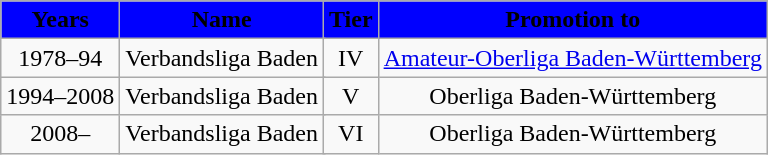<table class="wikitable">
<tr align="center" style="background:blue">
<td><strong>Years</strong></td>
<td colspan=2><strong>Name</strong></td>
<td><strong>Tier</strong></td>
<td><strong>Promotion to</strong></td>
</tr>
<tr align="center">
<td>1978–94</td>
<td colspan=2>Verbandsliga Baden</td>
<td>IV</td>
<td><a href='#'>Amateur-Oberliga Baden-Württemberg</a></td>
</tr>
<tr align="center">
<td>1994–2008</td>
<td colspan=2>Verbandsliga Baden</td>
<td>V</td>
<td>Oberliga Baden-Württemberg</td>
</tr>
<tr align="center">
<td>2008–</td>
<td colspan=2>Verbandsliga Baden</td>
<td>VI</td>
<td>Oberliga Baden-Württemberg</td>
</tr>
</table>
